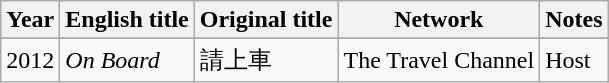<table class="wikitable sortable">
<tr>
<th>Year</th>
<th>English title</th>
<th>Original title</th>
<th>Network</th>
<th class="unsortable">Notes</th>
</tr>
<tr>
</tr>
<tr>
<td>2012</td>
<td><em>On Board</em></td>
<td>請上車</td>
<td>The Travel Channel</td>
<td>Host</td>
</tr>
</table>
